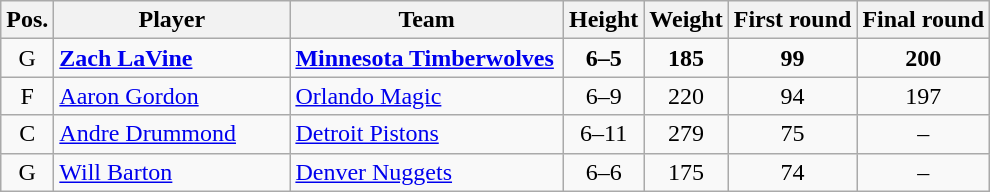<table class="wikitable">
<tr>
<th>Pos.</th>
<th style="width:150px;">Player</th>
<th width=175>Team</th>
<th>Height</th>
<th>Weight</th>
<th>First round</th>
<th>Final round</th>
</tr>
<tr>
<td style="text-align:center">G</td>
<td><strong><a href='#'>Zach LaVine</a></strong></td>
<td><strong><a href='#'>Minnesota Timberwolves</a></strong></td>
<td align=center><strong>6–5</strong></td>
<td align=center><strong>185</strong></td>
<td align=center><strong>99</strong> </td>
<td style="text-align:center;"><strong>200</strong> </td>
</tr>
<tr>
<td style="text-align:center">F</td>
<td><a href='#'>Aaron Gordon</a></td>
<td><a href='#'>Orlando Magic</a></td>
<td align=center>6–9</td>
<td align=center>220</td>
<td align=center>94 </td>
<td style="text-align:center;">197 </td>
</tr>
<tr>
<td style="text-align:center">C</td>
<td><a href='#'>Andre Drummond</a></td>
<td><a href='#'>Detroit Pistons</a></td>
<td align=center>6–11</td>
<td align=center>279</td>
<td align=center>75 </td>
<td style="text-align:center;">–</td>
</tr>
<tr>
<td style="text-align:center">G</td>
<td><a href='#'>Will Barton</a></td>
<td><a href='#'>Denver Nuggets</a></td>
<td align=center>6–6</td>
<td align=center>175</td>
<td align=center>74 </td>
<td style="text-align:center;">–</td>
</tr>
</table>
